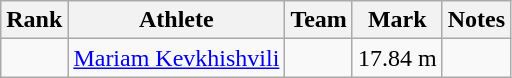<table class="wikitable sortable">
<tr>
<th>Rank</th>
<th>Athlete</th>
<th>Team</th>
<th>Mark</th>
<th>Notes</th>
</tr>
<tr>
<td align=center></td>
<td><a href='#'>Mariam Kevkhishvili</a></td>
<td></td>
<td>17.84 m</td>
<td></td>
</tr>
</table>
